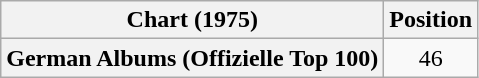<table class="wikitable plainrowheaders" style="text-align:center">
<tr>
<th scope="col">Chart (1975)</th>
<th scope="col">Position</th>
</tr>
<tr>
<th scope="row">German Albums (Offizielle Top 100)</th>
<td>46</td>
</tr>
</table>
